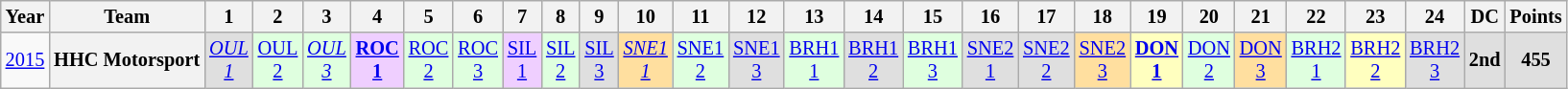<table class="wikitable" style="text-align:center; font-size:85%">
<tr>
<th>Year</th>
<th>Team</th>
<th>1</th>
<th>2</th>
<th>3</th>
<th>4</th>
<th>5</th>
<th>6</th>
<th>7</th>
<th>8</th>
<th>9</th>
<th>10</th>
<th>11</th>
<th>12</th>
<th>13</th>
<th>14</th>
<th>15</th>
<th>16</th>
<th>17</th>
<th>18</th>
<th>19</th>
<th>20</th>
<th>21</th>
<th>22</th>
<th>23</th>
<th>24</th>
<th>DC</th>
<th>Points</th>
</tr>
<tr>
<td><a href='#'>2015</a></td>
<th nowrap>HHC Motorsport</th>
<td style="background:#dfdfdf;"><em><a href='#'>OUL<br>1</a></em><br></td>
<td style="background:#dfffdf;"><a href='#'>OUL<br>2</a><br></td>
<td style="background:#dfffdf;"><em><a href='#'>OUL<br>3</a></em><br></td>
<td style="background:#efcfff;"><strong><a href='#'>ROC<br>1</a></strong><br></td>
<td style="background:#dfffdf;"><a href='#'>ROC<br>2</a><br></td>
<td style="background:#dfffdf;"><a href='#'>ROC<br>3</a><br></td>
<td style="background:#efcfff;"><a href='#'>SIL<br>1</a><br></td>
<td style="background:#dfffdf;"><a href='#'>SIL<br>2</a><br></td>
<td style="background:#dfdfdf;"><a href='#'>SIL<br>3</a><br></td>
<td style="background:#ffdf9f;"><em><a href='#'>SNE1<br>1</a></em><br></td>
<td style="background:#dfffdf;"><a href='#'>SNE1<br>2</a><br></td>
<td style="background:#dfdfdf;"><a href='#'>SNE1<br>3</a><br></td>
<td style="background:#dfffdf;"><a href='#'>BRH1<br>1</a><br></td>
<td style="background:#dfdfdf;"><a href='#'>BRH1<br>2</a><br></td>
<td style="background:#dfffdf;"><a href='#'>BRH1<br>3</a><br></td>
<td style="background:#dfdfdf;"><a href='#'>SNE2<br>1</a><br></td>
<td style="background:#dfdfdf;"><a href='#'>SNE2<br>2</a><br></td>
<td style="background:#ffdf9f;"><a href='#'>SNE2<br>3</a><br></td>
<td style="background:#ffffbf;"><strong><a href='#'>DON<br>1</a></strong><br></td>
<td style="background:#dfffdf;"><a href='#'>DON<br>2</a><br></td>
<td style="background:#ffdf9f;"><a href='#'>DON<br>3</a><br></td>
<td style="background:#dfffdf;"><a href='#'>BRH2<br>1</a><br></td>
<td style="background:#ffffbf;"><a href='#'>BRH2<br>2</a><br></td>
<td style="background:#dfdfdf;"><a href='#'>BRH2<br>3</a><br></td>
<th style="background:#dfdfdf;">2nd</th>
<th style="background:#dfdfdf;">455</th>
</tr>
</table>
